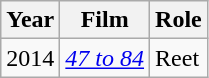<table class="wikitable">
<tr>
<th>Year</th>
<th>Film</th>
<th>Role</th>
</tr>
<tr>
<td>2014</td>
<td><em><a href='#'>47 to 84</a></em></td>
<td>Reet </td>
</tr>
</table>
